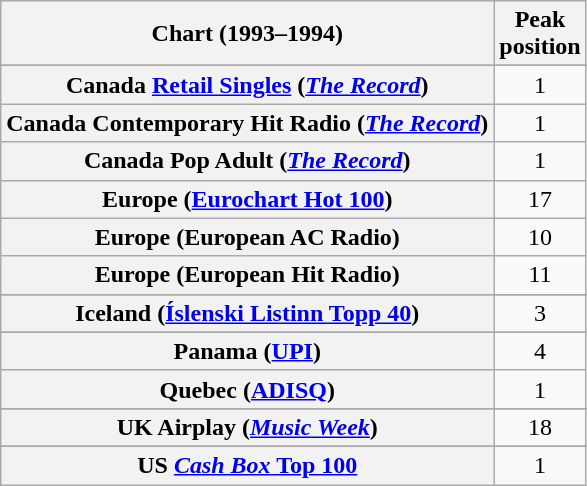<table class="wikitable sortable plainrowheaders" style="text-align:center">
<tr>
<th scope="col">Chart (1993–1994)</th>
<th scope="col">Peak<br>position</th>
</tr>
<tr>
</tr>
<tr>
</tr>
<tr>
</tr>
<tr>
</tr>
<tr>
<th scope="row">Canada <a href='#'>Retail Singles</a> (<em><a href='#'>The Record</a></em>)</th>
<td>1</td>
</tr>
<tr>
<th scope="row">Canada Contemporary Hit Radio (<em><a href='#'>The Record</a></em>)</th>
<td>1</td>
</tr>
<tr>
<th scope="row">Canada Pop Adult (<em><a href='#'>The Record</a></em>)</th>
<td>1</td>
</tr>
<tr>
<th scope="row">Europe (<a href='#'>Eurochart Hot 100</a>)</th>
<td>17</td>
</tr>
<tr>
<th scope="row">Europe (European AC Radio)</th>
<td>10</td>
</tr>
<tr>
<th scope="row">Europe (European Hit Radio)</th>
<td>11</td>
</tr>
<tr>
</tr>
<tr>
</tr>
<tr>
<th scope="row">Iceland (<a href='#'>Íslenski Listinn Topp 40</a>)</th>
<td>3</td>
</tr>
<tr>
</tr>
<tr>
</tr>
<tr>
</tr>
<tr>
</tr>
<tr>
<th scope="row">Panama (<a href='#'>UPI</a>)</th>
<td>4</td>
</tr>
<tr>
<th scope="row">Quebec (<a href='#'>ADISQ</a>)</th>
<td>1</td>
</tr>
<tr>
</tr>
<tr>
</tr>
<tr>
</tr>
<tr>
<th scope="row">UK Airplay (<em><a href='#'>Music Week</a></em>)</th>
<td>18</td>
</tr>
<tr>
</tr>
<tr>
</tr>
<tr>
</tr>
<tr>
</tr>
<tr>
<th scope="row">US <a href='#'><em>Cash Box</em> Top 100</a></th>
<td>1</td>
</tr>
</table>
